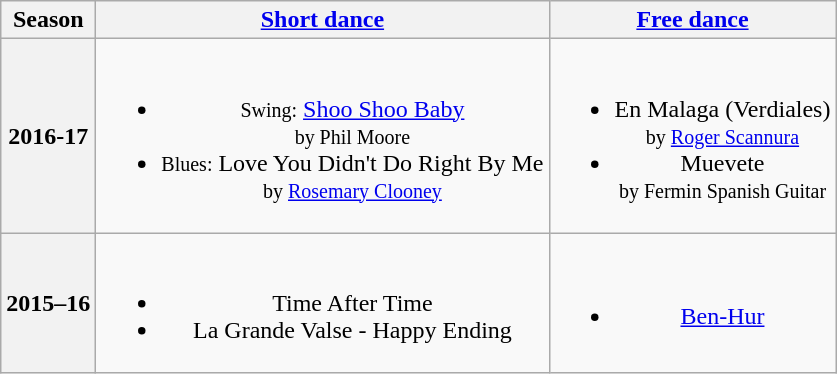<table class=wikitable style=text-align:center>
<tr>
<th>Season</th>
<th><a href='#'>Short dance</a></th>
<th><a href='#'>Free dance</a></th>
</tr>
<tr>
<th>2016-17</th>
<td><br><ul><li><small>Swing:</small> <a href='#'>Shoo Shoo Baby</a><br><small>by Phil Moore</small></li><li><small>Blues:</small> Love You Didn't Do Right By Me<br><small> by <a href='#'>Rosemary Clooney</a></small></li></ul></td>
<td><br><ul><li>En Malaga (Verdiales)<br> <small>by <a href='#'>Roger Scannura</a></small></li><li>Muevete<br><small> by Fermin Spanish Guitar</small></li></ul></td>
</tr>
<tr>
<th>2015–16 <br> </th>
<td><br><ul><li> Time After Time</li><li> La Grande Valse - Happy Ending <br></li></ul></td>
<td><br><ul><li><a href='#'>Ben-Hur</a> <br></li></ul></td>
</tr>
</table>
